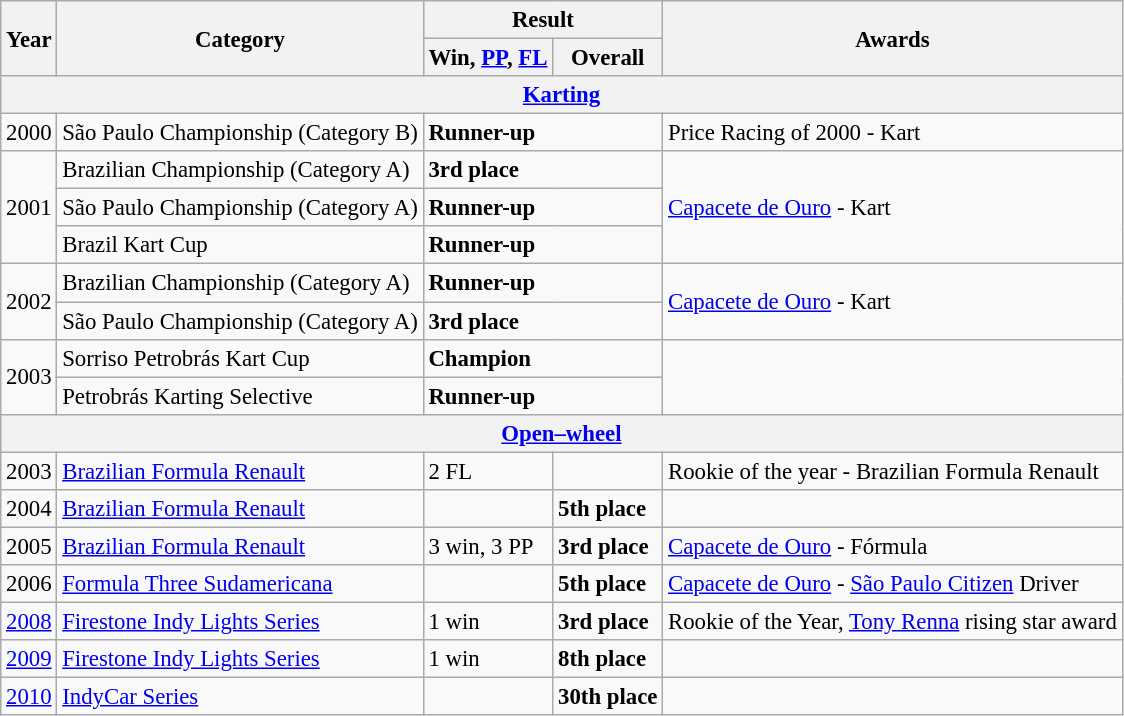<table class="wikitable" style="font-size: 95%;">
<tr>
<th rowspan=2>Year</th>
<th rowspan=2>Category</th>
<th colspan=2>Result</th>
<th rowspan=2>Awards</th>
</tr>
<tr>
<th>Win, <a href='#'>PP</a>, <a href='#'>FL</a></th>
<th>Overall</th>
</tr>
<tr>
<th colspan=5><a href='#'>Karting</a></th>
</tr>
<tr>
<td>2000</td>
<td>São Paulo Championship (Category B)</td>
<td colspan=2><strong>Runner-up</strong></td>
<td>Price Racing of 2000 - Kart</td>
</tr>
<tr>
<td rowspan=3>2001</td>
<td>Brazilian Championship (Category A)</td>
<td colspan=2><strong>3rd place</strong></td>
<td rowspan=3><a href='#'>Capacete de Ouro</a> - Kart</td>
</tr>
<tr>
<td>São Paulo Championship (Category A)</td>
<td colspan=2><strong>Runner-up</strong></td>
</tr>
<tr>
<td>Brazil Kart Cup</td>
<td colspan=2><strong>Runner-up</strong></td>
</tr>
<tr>
<td rowspan=2>2002</td>
<td>Brazilian Championship (Category A)</td>
<td colspan=2><strong>Runner-up</strong></td>
<td rowspan=2><a href='#'>Capacete de Ouro</a> - Kart</td>
</tr>
<tr>
<td>São Paulo Championship (Category A)</td>
<td colspan=2><strong>3rd place</strong></td>
</tr>
<tr>
<td rowspan=2>2003</td>
<td>Sorriso Petrobrás Kart Cup</td>
<td colspan=2><strong>Champion</strong></td>
<td rowspan=2></td>
</tr>
<tr>
<td>Petrobrás Karting Selective</td>
<td colspan=2><strong>Runner-up</strong></td>
</tr>
<tr>
<th colspan=5><a href='#'>Open–wheel</a></th>
</tr>
<tr>
<td>2003</td>
<td><a href='#'>Brazilian Formula Renault</a></td>
<td>2 FL</td>
<td></td>
<td>Rookie of the year - Brazilian Formula Renault</td>
</tr>
<tr>
<td>2004</td>
<td><a href='#'>Brazilian Formula Renault</a></td>
<td></td>
<td><strong>5th place</strong></td>
<td></td>
</tr>
<tr>
<td>2005</td>
<td><a href='#'>Brazilian Formula Renault</a></td>
<td>3 win, 3 PP</td>
<td><strong>3rd place</strong></td>
<td><a href='#'>Capacete de Ouro</a> - Fórmula</td>
</tr>
<tr>
<td>2006</td>
<td><a href='#'>Formula Three Sudamericana</a></td>
<td></td>
<td><strong>5th place</strong></td>
<td><a href='#'>Capacete de Ouro</a> - <a href='#'>São Paulo Citizen</a> Driver</td>
</tr>
<tr>
<td><a href='#'>2008</a></td>
<td><a href='#'>Firestone Indy Lights Series</a></td>
<td>1 win</td>
<td><strong>3rd place</strong></td>
<td>Rookie of the Year, <a href='#'>Tony Renna</a> rising star award</td>
</tr>
<tr>
<td><a href='#'>2009</a></td>
<td><a href='#'>Firestone Indy Lights Series</a></td>
<td>1 win</td>
<td><strong>8th place</strong></td>
<td></td>
</tr>
<tr>
<td><a href='#'>2010</a></td>
<td><a href='#'>IndyCar Series</a></td>
<td></td>
<td><strong>30th place</strong></td>
<td></td>
</tr>
</table>
